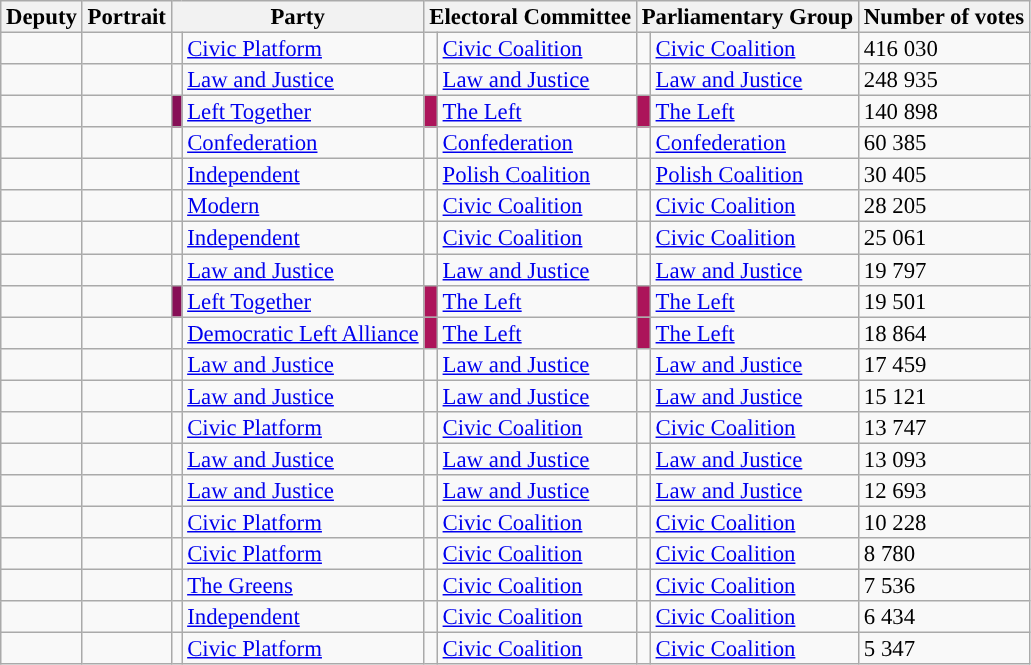<table class="wikitable sortable" style="font-size:95%;line-height:14px;">
<tr>
<th>Deputy</th>
<th>Portrait</th>
<th colspan="2">Party</th>
<th colspan="2">Electoral Committee</th>
<th colspan="2">Parliamentary Group</th>
<th>Number of votes</th>
</tr>
<tr>
<td></td>
<td></td>
<td style="background:"></td>
<td><a href='#'>Civic Platform</a></td>
<td style="background:"></td>
<td><a href='#'>Civic Coalition</a></td>
<td style="background:"></td>
<td><a href='#'>Civic Coalition</a></td>
<td>416 030</td>
</tr>
<tr>
<td></td>
<td></td>
<td style="background:"></td>
<td><a href='#'>Law and Justice</a></td>
<td style="background:"></td>
<td><a href='#'>Law and Justice</a></td>
<td style="background:"></td>
<td><a href='#'>Law and Justice</a></td>
<td>248 935</td>
</tr>
<tr>
<td></td>
<td></td>
<td style="background:#870f57;"></td>
<td><a href='#'>Left Together</a></td>
<td style="background:#AC145A;"></td>
<td><a href='#'>The Left</a></td>
<td style="background:#AC145A;"></td>
<td><a href='#'>The Left</a></td>
<td>140 898</td>
</tr>
<tr>
<td></td>
<td></td>
<td style="background:"></td>
<td><a href='#'>Confederation</a></td>
<td style="background:"></td>
<td><a href='#'>Confederation</a></td>
<td style="background:"></td>
<td><a href='#'>Confederation</a></td>
<td>60 385</td>
</tr>
<tr>
<td></td>
<td></td>
<td style="background:"></td>
<td><a href='#'>Independent</a></td>
<td style="background:"></td>
<td><a href='#'>Polish Coalition</a></td>
<td style="background:"></td>
<td><a href='#'>Polish Coalition</a></td>
<td>30 405</td>
</tr>
<tr>
<td></td>
<td></td>
<td style="background:"></td>
<td><a href='#'>Modern</a></td>
<td style="background:"></td>
<td><a href='#'>Civic Coalition</a></td>
<td style="background:"></td>
<td><a href='#'>Civic Coalition</a></td>
<td>28 205</td>
</tr>
<tr>
<td></td>
<td></td>
<td style="background:"></td>
<td><a href='#'>Independent</a></td>
<td style="background:"></td>
<td><a href='#'>Civic Coalition</a></td>
<td style="background:"></td>
<td><a href='#'>Civic Coalition</a></td>
<td>25 061</td>
</tr>
<tr>
<td></td>
<td></td>
<td style="background:"></td>
<td><a href='#'>Law and Justice</a></td>
<td style="background:"></td>
<td><a href='#'>Law and Justice</a></td>
<td style="background:"></td>
<td><a href='#'>Law and Justice</a></td>
<td>19 797</td>
</tr>
<tr>
<td></td>
<td></td>
<td style="background:#870f57;"></td>
<td><a href='#'>Left Together</a></td>
<td style="background:#AC145A;"></td>
<td><a href='#'>The Left</a></td>
<td style="background:#AC145A;"></td>
<td><a href='#'>The Left</a></td>
<td>19 501</td>
</tr>
<tr>
<td></td>
<td></td>
<td style="background:"></td>
<td><a href='#'>Democratic Left Alliance</a></td>
<td style="background:#AC145A;"></td>
<td><a href='#'>The Left</a></td>
<td style="background:#AC145A;"></td>
<td><a href='#'>The Left</a></td>
<td>18 864</td>
</tr>
<tr>
<td></td>
<td></td>
<td style="background:"></td>
<td><a href='#'>Law and Justice</a></td>
<td style="background:"></td>
<td><a href='#'>Law and Justice</a></td>
<td style="background:"></td>
<td><a href='#'>Law and Justice</a></td>
<td>17 459</td>
</tr>
<tr>
<td></td>
<td></td>
<td style="background:"></td>
<td><a href='#'>Law and Justice</a></td>
<td style="background:"></td>
<td><a href='#'>Law and Justice</a></td>
<td style="background:"></td>
<td><a href='#'>Law and Justice</a></td>
<td>15 121</td>
</tr>
<tr>
<td></td>
<td></td>
<td style="background:"></td>
<td><a href='#'>Civic Platform</a></td>
<td style="background:"></td>
<td><a href='#'>Civic Coalition</a></td>
<td style="background:"></td>
<td><a href='#'>Civic Coalition</a></td>
<td>13 747</td>
</tr>
<tr>
<td></td>
<td></td>
<td style="background:"></td>
<td><a href='#'>Law and Justice</a></td>
<td style="background:"></td>
<td><a href='#'>Law and Justice</a></td>
<td style="background:"></td>
<td><a href='#'>Law and Justice</a></td>
<td>13 093</td>
</tr>
<tr>
<td></td>
<td></td>
<td style="background:"></td>
<td><a href='#'>Law and Justice</a></td>
<td style="background:"></td>
<td><a href='#'>Law and Justice</a></td>
<td style="background:"></td>
<td><a href='#'>Law and Justice</a></td>
<td>12 693</td>
</tr>
<tr>
<td></td>
<td></td>
<td style="background:"></td>
<td><a href='#'>Civic Platform</a></td>
<td style="background:"></td>
<td><a href='#'>Civic Coalition</a></td>
<td style="background:"></td>
<td><a href='#'>Civic Coalition</a></td>
<td>10 228</td>
</tr>
<tr>
<td></td>
<td></td>
<td style="background:"></td>
<td><a href='#'>Civic Platform</a></td>
<td style="background:"></td>
<td><a href='#'>Civic Coalition</a></td>
<td style="background:"></td>
<td><a href='#'>Civic Coalition</a></td>
<td>8 780</td>
</tr>
<tr>
<td></td>
<td></td>
<td style="background:"></td>
<td><a href='#'>The Greens</a></td>
<td style="background:"></td>
<td><a href='#'>Civic Coalition</a></td>
<td style="background:"></td>
<td><a href='#'>Civic Coalition</a></td>
<td>7 536</td>
</tr>
<tr>
<td></td>
<td></td>
<td style="background:"></td>
<td><a href='#'>Independent</a></td>
<td style="background:"></td>
<td><a href='#'>Civic Coalition</a></td>
<td style="background:"></td>
<td><a href='#'>Civic Coalition</a></td>
<td>6 434</td>
</tr>
<tr>
<td></td>
<td></td>
<td style="background:"></td>
<td><a href='#'>Civic Platform</a></td>
<td style="background:"></td>
<td><a href='#'>Civic Coalition</a></td>
<td style="background:"></td>
<td><a href='#'>Civic Coalition</a></td>
<td>5 347</td>
</tr>
</table>
